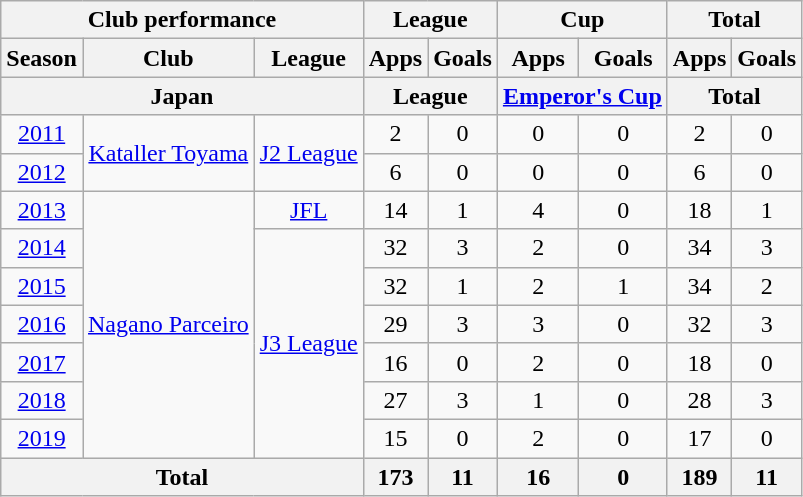<table class="wikitable" style="text-align:center;">
<tr>
<th colspan=3>Club performance</th>
<th colspan=2>League</th>
<th colspan=2>Cup</th>
<th colspan=2>Total</th>
</tr>
<tr>
<th>Season</th>
<th>Club</th>
<th>League</th>
<th>Apps</th>
<th>Goals</th>
<th>Apps</th>
<th>Goals</th>
<th>Apps</th>
<th>Goals</th>
</tr>
<tr>
<th colspan=3>Japan</th>
<th colspan=2>League</th>
<th colspan=2><a href='#'>Emperor's Cup</a></th>
<th colspan=2>Total</th>
</tr>
<tr>
<td><a href='#'>2011</a></td>
<td rowspan="2"><a href='#'>Kataller Toyama</a></td>
<td rowspan="2"><a href='#'>J2 League</a></td>
<td>2</td>
<td>0</td>
<td>0</td>
<td>0</td>
<td>2</td>
<td>0</td>
</tr>
<tr>
<td><a href='#'>2012</a></td>
<td>6</td>
<td>0</td>
<td>0</td>
<td>0</td>
<td>6</td>
<td>0</td>
</tr>
<tr>
<td><a href='#'>2013</a></td>
<td rowspan="7"><a href='#'>Nagano Parceiro</a></td>
<td><a href='#'>JFL</a></td>
<td>14</td>
<td>1</td>
<td>4</td>
<td>0</td>
<td>18</td>
<td>1</td>
</tr>
<tr>
<td><a href='#'>2014</a></td>
<td rowspan="6"><a href='#'>J3 League</a></td>
<td>32</td>
<td>3</td>
<td>2</td>
<td>0</td>
<td>34</td>
<td>3</td>
</tr>
<tr>
<td><a href='#'>2015</a></td>
<td>32</td>
<td>1</td>
<td>2</td>
<td>1</td>
<td>34</td>
<td>2</td>
</tr>
<tr>
<td><a href='#'>2016</a></td>
<td>29</td>
<td>3</td>
<td>3</td>
<td>0</td>
<td>32</td>
<td>3</td>
</tr>
<tr>
<td><a href='#'>2017</a></td>
<td>16</td>
<td>0</td>
<td>2</td>
<td>0</td>
<td>18</td>
<td>0</td>
</tr>
<tr>
<td><a href='#'>2018</a></td>
<td>27</td>
<td>3</td>
<td>1</td>
<td>0</td>
<td>28</td>
<td>3</td>
</tr>
<tr>
<td><a href='#'>2019</a></td>
<td>15</td>
<td>0</td>
<td>2</td>
<td>0</td>
<td>17</td>
<td>0</td>
</tr>
<tr>
<th colspan=3>Total</th>
<th>173</th>
<th>11</th>
<th>16</th>
<th>0</th>
<th>189</th>
<th>11</th>
</tr>
</table>
